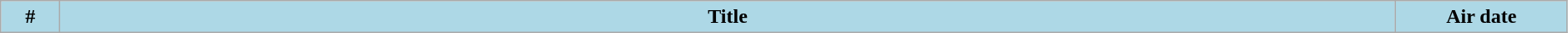<table class="wikitable plainrowheaders" style="width:99%; background:#fff;">
<tr>
<th style="background:#add8e6; width:40px;">#</th>
<th style="background: #add8e6;">Title</th>
<th style="background:#add8e6; width:130px;">Air date<br>
</th>
</tr>
</table>
